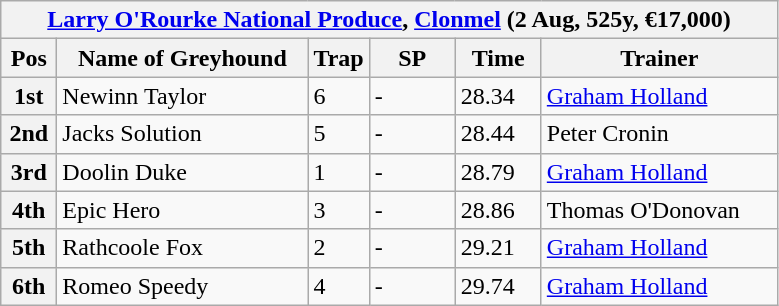<table class="wikitable">
<tr>
<th colspan="6"><a href='#'>Larry O'Rourke National Produce</a>, <a href='#'>Clonmel</a> (2 Aug, 525y, €17,000)</th>
</tr>
<tr>
<th width=30>Pos</th>
<th width=160>Name of Greyhound</th>
<th width=30>Trap</th>
<th width=50>SP</th>
<th width=50>Time</th>
<th width=150>Trainer</th>
</tr>
<tr>
<th>1st</th>
<td>Newinn Taylor</td>
<td>6</td>
<td>-</td>
<td>28.34</td>
<td><a href='#'>Graham Holland</a></td>
</tr>
<tr>
<th>2nd</th>
<td>Jacks Solution</td>
<td>5</td>
<td>-</td>
<td>28.44</td>
<td>Peter Cronin</td>
</tr>
<tr>
<th>3rd</th>
<td>Doolin Duke</td>
<td>1</td>
<td>-</td>
<td>28.79</td>
<td><a href='#'>Graham Holland</a></td>
</tr>
<tr>
<th>4th</th>
<td>Epic Hero</td>
<td>3</td>
<td>-</td>
<td>28.86</td>
<td>Thomas O'Donovan</td>
</tr>
<tr>
<th>5th</th>
<td>Rathcoole Fox</td>
<td>2</td>
<td>-</td>
<td>29.21</td>
<td><a href='#'>Graham Holland</a></td>
</tr>
<tr>
<th>6th</th>
<td>Romeo Speedy</td>
<td>4</td>
<td>-</td>
<td>29.74</td>
<td><a href='#'>Graham Holland</a></td>
</tr>
</table>
